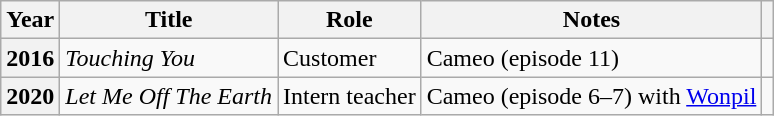<table class="wikitable plainrowheaders sortable">
<tr>
<th scope="col">Year</th>
<th scope="col">Title</th>
<th scope="col">Role</th>
<th scope="col" class="unsortable">Notes</th>
<th scope="col" class="unsortable"></th>
</tr>
<tr>
<th scope="row">2016</th>
<td><em>Touching You</em></td>
<td>Customer</td>
<td>Cameo (episode 11)</td>
<td style="text-align:center"></td>
</tr>
<tr>
<th scope="row">2020</th>
<td><em>Let Me Off The Earth</em></td>
<td>Intern teacher</td>
<td>Cameo (episode 6–7) with <a href='#'>Wonpil</a></td>
<td style="text-align:center"></td>
</tr>
</table>
